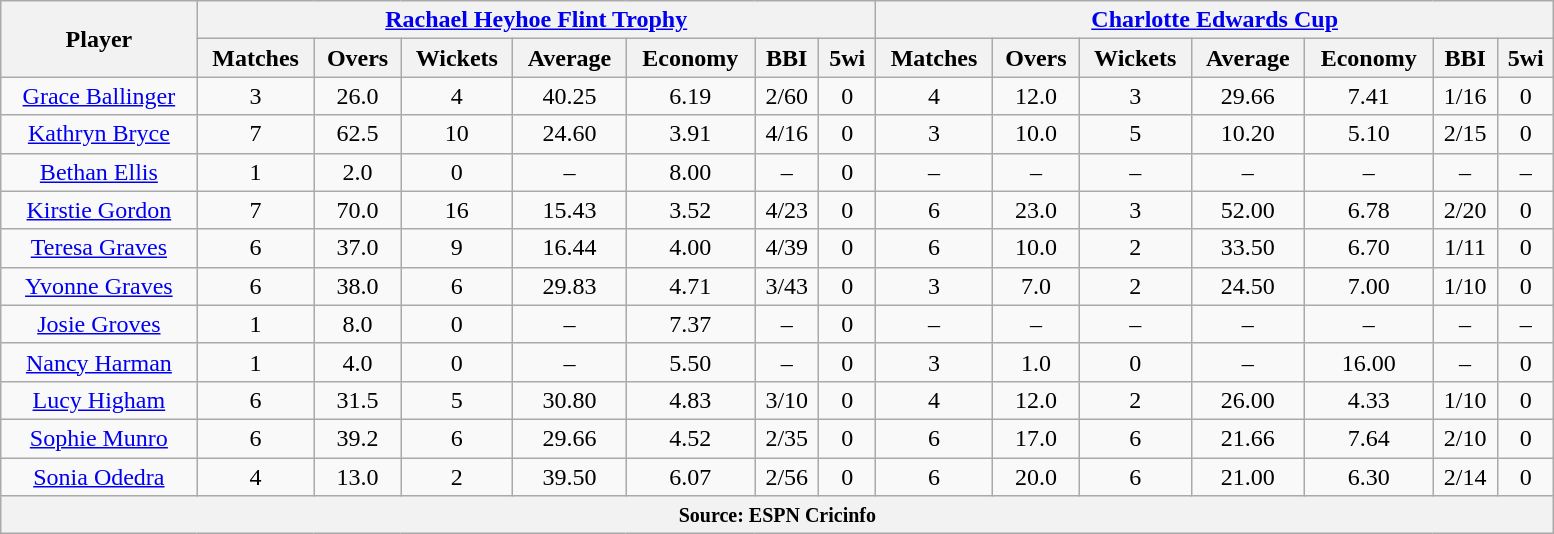<table class="wikitable" style="text-align:center; width:82%;">
<tr>
<th rowspan=2>Player</th>
<th colspan=7><a href='#'>Rachael Heyhoe Flint Trophy</a></th>
<th colspan=7><a href='#'>Charlotte Edwards Cup</a></th>
</tr>
<tr>
<th>Matches</th>
<th>Overs</th>
<th>Wickets</th>
<th>Average</th>
<th>Economy</th>
<th>BBI</th>
<th>5wi</th>
<th>Matches</th>
<th>Overs</th>
<th>Wickets</th>
<th>Average</th>
<th>Economy</th>
<th>BBI</th>
<th>5wi</th>
</tr>
<tr>
<td><a href='#'>Grace Ballinger</a></td>
<td>3</td>
<td>26.0</td>
<td>4</td>
<td>40.25</td>
<td>6.19</td>
<td>2/60</td>
<td>0</td>
<td>4</td>
<td>12.0</td>
<td>3</td>
<td>29.66</td>
<td>7.41</td>
<td>1/16</td>
<td>0</td>
</tr>
<tr>
<td><a href='#'>Kathryn Bryce</a></td>
<td>7</td>
<td>62.5</td>
<td>10</td>
<td>24.60</td>
<td>3.91</td>
<td>4/16</td>
<td>0</td>
<td>3</td>
<td>10.0</td>
<td>5</td>
<td>10.20</td>
<td>5.10</td>
<td>2/15</td>
<td>0</td>
</tr>
<tr>
<td><a href='#'>Bethan Ellis</a></td>
<td>1</td>
<td>2.0</td>
<td>0</td>
<td>–</td>
<td>8.00</td>
<td>–</td>
<td>0</td>
<td>–</td>
<td>–</td>
<td>–</td>
<td>–</td>
<td>–</td>
<td>–</td>
<td>–</td>
</tr>
<tr>
<td><a href='#'>Kirstie Gordon</a></td>
<td>7</td>
<td>70.0</td>
<td>16</td>
<td>15.43</td>
<td>3.52</td>
<td>4/23</td>
<td>0</td>
<td>6</td>
<td>23.0</td>
<td>3</td>
<td>52.00</td>
<td>6.78</td>
<td>2/20</td>
<td>0</td>
</tr>
<tr>
<td><a href='#'>Teresa Graves</a></td>
<td>6</td>
<td>37.0</td>
<td>9</td>
<td>16.44</td>
<td>4.00</td>
<td>4/39</td>
<td>0</td>
<td>6</td>
<td>10.0</td>
<td>2</td>
<td>33.50</td>
<td>6.70</td>
<td>1/11</td>
<td>0</td>
</tr>
<tr>
<td><a href='#'>Yvonne Graves</a></td>
<td>6</td>
<td>38.0</td>
<td>6</td>
<td>29.83</td>
<td>4.71</td>
<td>3/43</td>
<td>0</td>
<td>3</td>
<td>7.0</td>
<td>2</td>
<td>24.50</td>
<td>7.00</td>
<td>1/10</td>
<td>0</td>
</tr>
<tr>
<td><a href='#'>Josie Groves</a></td>
<td>1</td>
<td>8.0</td>
<td>0</td>
<td>–</td>
<td>7.37</td>
<td>–</td>
<td>0</td>
<td>–</td>
<td>–</td>
<td>–</td>
<td>–</td>
<td>–</td>
<td>–</td>
<td>–</td>
</tr>
<tr>
<td><a href='#'>Nancy Harman</a></td>
<td>1</td>
<td>4.0</td>
<td>0</td>
<td>–</td>
<td>5.50</td>
<td>–</td>
<td>0</td>
<td>3</td>
<td>1.0</td>
<td>0</td>
<td>–</td>
<td>16.00</td>
<td>–</td>
<td>0</td>
</tr>
<tr>
<td><a href='#'>Lucy Higham</a></td>
<td>6</td>
<td>31.5</td>
<td>5</td>
<td>30.80</td>
<td>4.83</td>
<td>3/10</td>
<td>0</td>
<td>4</td>
<td>12.0</td>
<td>2</td>
<td>26.00</td>
<td>4.33</td>
<td>1/10</td>
<td>0</td>
</tr>
<tr>
<td><a href='#'>Sophie Munro</a></td>
<td>6</td>
<td>39.2</td>
<td>6</td>
<td>29.66</td>
<td>4.52</td>
<td>2/35</td>
<td>0</td>
<td>6</td>
<td>17.0</td>
<td>6</td>
<td>21.66</td>
<td>7.64</td>
<td>2/10</td>
<td>0</td>
</tr>
<tr>
<td><a href='#'>Sonia Odedra</a></td>
<td>4</td>
<td>13.0</td>
<td>2</td>
<td>39.50</td>
<td>6.07</td>
<td>2/56</td>
<td>0</td>
<td>6</td>
<td>20.0</td>
<td>6</td>
<td>21.00</td>
<td>6.30</td>
<td>2/14</td>
<td>0</td>
</tr>
<tr>
<th colspan="15"><small>Source: ESPN Cricinfo</small></th>
</tr>
</table>
